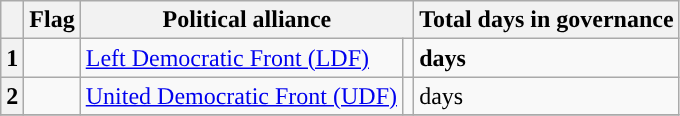<table class="wikitable sortable"  text-align:center">
<tr>
<th data-sort-type=number></th>
<th>Flag</th>
<th colspan="2">Political alliance</th>
<th>Total days in governance</th>
</tr>
<tr>
<th data-sort-value="1">1</th>
<td></td>
<td><a href='#'>Left Democratic Front (LDF)</a></td>
<td style="background-color: "></td>
<td><strong> days</strong></td>
</tr>
<tr>
<th data-sort-value="2">2</th>
<td></td>
<td><a href='#'>United Democratic Front (UDF)</a></td>
<td style="background-color: "></td>
<td> days</td>
</tr>
<tr>
</tr>
</table>
